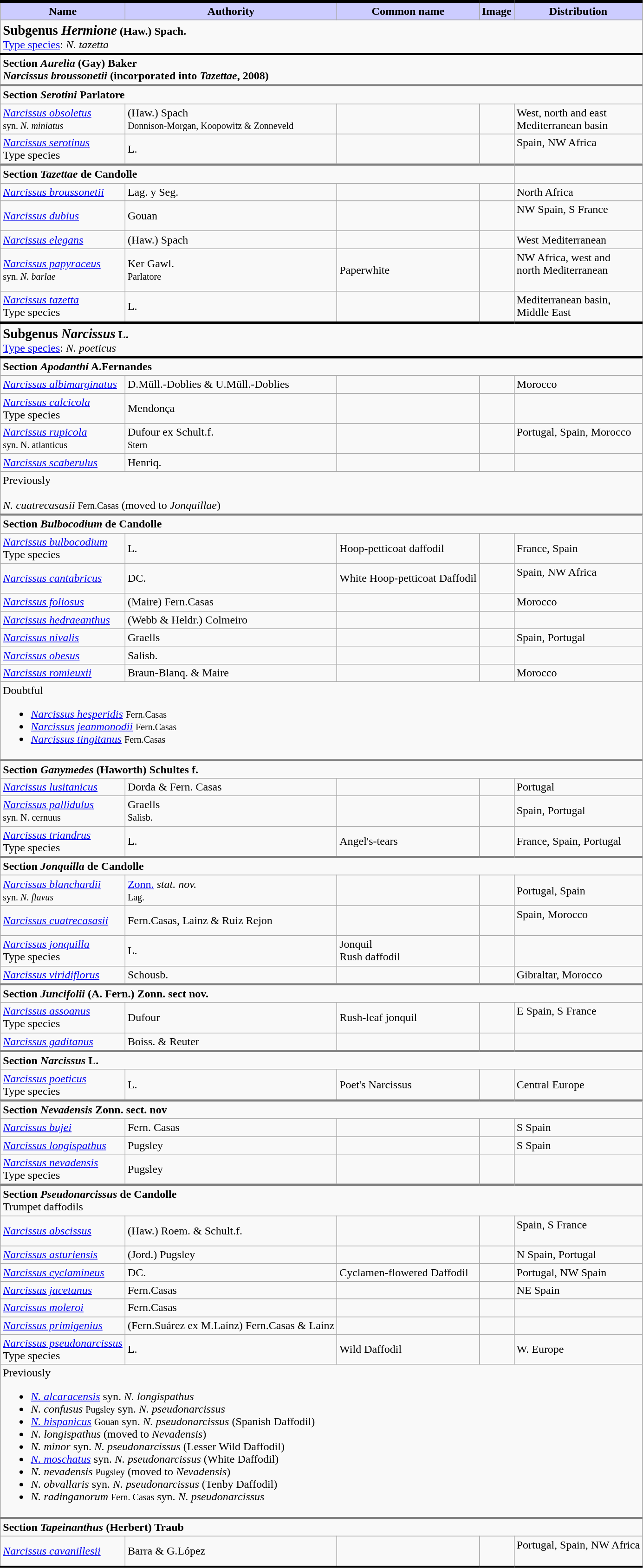<table class="wikitable" border="1">
<tr>
<th style="border-top:solid black 4px; background: #ccf">Name</th>
<th style="border-top:solid black 4px; background: #ccf">Authority</th>
<th style="border-top:solid black 4px; background: #ccf">Common name</th>
<th style="border-top:solid black 4px; background: #ccf">Image</th>
<th style="border-top:solid black 4px; background: #ccf">Distribution</th>
</tr>
<tr>
<td colspan=5 style="border-bottom: 3px solid black;"><strong><big>Subgenus <em>Hermione</em></big> (Haw.) Spach.</strong><br><a href='#'>Type species</a>: <em>N. tazetta</em></td>
</tr>
<tr>
<td colspan=5 style="border-bottom: 3px solid grey;"><strong>Section <em>Aurelia</em> (Gay) Baker<br><em>Narcissus broussonetii</em> (incorporated into <em>Tazettae</em>, 2008)</strong></td>
</tr>
<tr>
<td colspan=5><strong>Section <em>Serotini</em> Parlatore</strong></td>
</tr>
<tr>
<td><em><a href='#'>Narcissus obsoletus</a></em><br><small>syn. <em>N. miniatus</em></small></td>
<td>(Haw.) Spach<br><small>Donnison-Morgan, Koopowitz & Zonneveld</small></td>
<td></td>
<td></td>
<td>West, north and east<br>Mediterranean basin<br></td>
</tr>
<tr>
<td style="border-bottom: 3px solid grey;"><em><a href='#'>Narcissus serotinus</a></em><br>Type species</td>
<td style="border-bottom: 3px solid grey;">L.</td>
<td style="border-bottom: 3px solid grey;"></td>
<td style="border-bottom: 3px solid grey;"></td>
<td style="border-bottom: 3px solid grey;">Spain, NW Africa<br><br></td>
</tr>
<tr>
<td colspan=4><strong>Section <em>Tazettae</em> de Candolle</strong></td>
</tr>
<tr>
<td><em><a href='#'>Narcissus broussonetii</a></em></td>
<td>Lag. y Seg.</td>
<td></td>
<td></td>
<td>North Africa<br></td>
</tr>
<tr>
<td><em><a href='#'>Narcissus dubius</a></em></td>
<td>Gouan</td>
<td></td>
<td></td>
<td>NW Spain, S France<br><br></td>
</tr>
<tr>
<td><em><a href='#'>Narcissus elegans</a></em></td>
<td>(Haw.) Spach</td>
<td></td>
<td></td>
<td>West Mediterranean<br></td>
</tr>
<tr>
<td><em><a href='#'>Narcissus papyraceus</a></em><br><small>syn. <em>N. barlae</em></small></td>
<td>Ker Gawl.<br><small>Parlatore</small></td>
<td>Paperwhite</td>
<td></td>
<td>NW Africa, west and<br>north Mediterranean<br><br></td>
</tr>
<tr>
<td style="border-bottom: 4px solid black;"><em><a href='#'>Narcissus tazetta</a></em><br>Type species</td>
<td style="border-bottom: 4px solid black;">L.</td>
<td style="border-bottom: 4px solid black;"></td>
<td style="border-bottom: 4px solid black;"></td>
<td style="border-bottom: 4px solid black;">Mediterranean basin,<br>Middle East<br></td>
</tr>
<tr>
<td colspan=5 style="border-bottom: 3px solid black;"><strong><big>Subgenus <em>Narcissus</em></big> L.</strong><br><a href='#'>Type species</a>: <em>N. poeticus</em></td>
</tr>
<tr>
<td colspan=5><strong>Section <em>Apodanthi</em> A.Fernandes</strong></td>
</tr>
<tr>
<td><em><a href='#'>Narcissus albimarginatus</a></em></td>
<td>D.Müll.-Doblies & U.Müll.-Doblies</td>
<td></td>
<td></td>
<td>Morocco<br></td>
</tr>
<tr>
<td><em><a href='#'>Narcissus calcicola</a></em><br>Type species</td>
<td>Mendonça</td>
<td></td>
<td></td>
<td></td>
</tr>
<tr>
<td><em><a href='#'>Narcissus rupicola</a></em><br><small>syn. N. atlanticus</small></td>
<td>Dufour ex Schult.f.<br><small>Stern</small></td>
<td></td>
<td></td>
<td>Portugal, Spain, Morocco<br><br></td>
</tr>
<tr>
<td><em><a href='#'>Narcissus scaberulus</a></em></td>
<td>Henriq.</td>
<td></td>
<td></td>
<td></td>
</tr>
<tr>
<td colspan=5 style="border-bottom: 3px solid grey;">Previously<br><br><em>N. cuatrecasasii</em> <small>Fern.Casas</small> (moved to <em>Jonquillae</em>)</td>
</tr>
<tr>
<td colspan=5><strong>Section <em>Bulbocodium</em> de Candolle </strong></td>
</tr>
<tr>
<td><em><a href='#'>Narcissus bulbocodium</a></em><br>Type species</td>
<td>L.</td>
<td>Hoop-petticoat daffodil</td>
<td></td>
<td>France, Spain<br></td>
</tr>
<tr>
<td><em><a href='#'>Narcissus cantabricus</a></em></td>
<td>DC.</td>
<td>White Hoop-petticoat Daffodil</td>
<td></td>
<td>Spain, NW Africa<br><br></td>
</tr>
<tr>
<td><em><a href='#'>Narcissus foliosus</a></em></td>
<td>(Maire) Fern.Casas</td>
<td></td>
<td></td>
<td>Morocco<br></td>
</tr>
<tr>
<td><em><a href='#'>Narcissus hedraeanthus</a></em></td>
<td>(Webb & Heldr.) Colmeiro</td>
<td></td>
<td></td>
<td></td>
</tr>
<tr>
<td><em><a href='#'>Narcissus nivalis</a></em></td>
<td>Graells</td>
<td></td>
<td></td>
<td>Spain, Portugal<br></td>
</tr>
<tr>
<td><em><a href='#'>Narcissus obesus</a></em></td>
<td>Salisb.</td>
<td></td>
<td></td>
<td></td>
</tr>
<tr>
<td><em><a href='#'>Narcissus romieuxii</a></em></td>
<td>Braun-Blanq. & Maire</td>
<td></td>
<td></td>
<td>Morocco<br></td>
</tr>
<tr>
<td colspan=5 style="border-bottom: 3px solid grey;">Doubtful<br><ul><li><em><a href='#'>Narcissus hesperidis</a></em> <small>Fern.Casas</small></li><li><em><a href='#'>Narcissus jeanmonodii</a></em> <small>Fern.Casas</small></li><li><em><a href='#'>Narcissus tingitanus</a></em> <small>Fern.Casas</small></li></ul></td>
</tr>
<tr>
<td colspan=5><strong>Section <em>Ganymedes</em> (Haworth) Schultes f.</strong></td>
</tr>
<tr>
<td><em><a href='#'>Narcissus lusitanicus</a></em></td>
<td>Dorda & Fern. Casas</td>
<td></td>
<td></td>
<td>Portugal<br></td>
</tr>
<tr>
<td><em><a href='#'>Narcissus pallidulus</a></em><br><small>syn. N. cernuus</small></td>
<td>Graells<br><small>Salisb.</small></td>
<td></td>
<td></td>
<td>Spain, Portugal<br></td>
</tr>
<tr>
<td style="border-bottom: 3px solid grey;"><em><a href='#'>Narcissus triandrus</a></em><br>Type species</td>
<td style="border-bottom: 3px solid grey;">L.</td>
<td style="border-bottom: 3px solid grey;">Angel's-tears</td>
<td style="border-bottom: 3px solid grey;"></td>
<td style="border-bottom: 3px solid grey;">France, Spain, Portugal<br></td>
</tr>
<tr>
<td colspan=5><strong>Section <em>Jonquilla</em> de Candolle</strong></td>
</tr>
<tr>
<td><em><a href='#'>Narcissus blanchardii</a></em><br><small>syn. <em>N. flavus</em></small></td>
<td><a href='#'>Zonn.</a> <em>stat. nov.</em><br><small>Lag.</small></td>
<td></td>
<td></td>
<td>Portugal, Spain<br></td>
</tr>
<tr>
<td><em><a href='#'>Narcissus cuatrecasasii</a></em></td>
<td>Fern.Casas, Lainz & Ruiz Rejon</td>
<td></td>
<td></td>
<td>Spain, Morocco<br><br></td>
</tr>
<tr>
<td><em><a href='#'>Narcissus jonquilla</a></em><br>Type species</td>
<td>L.</td>
<td>Jonquil<br>Rush daffodil</td>
<td></td>
<td></td>
</tr>
<tr>
<td style="border-bottom: 3px solid grey;"><em><a href='#'>Narcissus viridiflorus</a></em></td>
<td style="border-bottom: 3px solid grey;">Schousb.</td>
<td style="border-bottom: 3px solid grey;"></td>
<td style="border-bottom: 3px solid grey;"></td>
<td style="border-bottom: 3px solid grey;">Gibraltar, Morocco<br></td>
</tr>
<tr>
<td colspan=5><strong>Section <em>Juncifolii</em> (A. Fern.) Zonn. sect nov.</strong></td>
</tr>
<tr>
<td><em><a href='#'>Narcissus assoanus</a></em><br>Type species</td>
<td>Dufour</td>
<td>Rush-leaf jonquil</td>
<td></td>
<td>E Spain, S France<br><br></td>
</tr>
<tr>
<td style="border-bottom: 3px solid grey;"><em><a href='#'>Narcissus gaditanus</a></em></td>
<td style="border-bottom: 3px solid grey;">Boiss. & Reuter</td>
<td style="border-bottom: 3px solid grey;"></td>
<td style="border-bottom: 3px solid grey;"></td>
<td style="border-bottom: 3px solid grey;"></td>
</tr>
<tr>
<td colspan=5><strong>Section <em>Narcissus</em> L.</strong></td>
</tr>
<tr>
<td style="border-bottom: 3px solid grey;"><em><a href='#'>Narcissus poeticus</a></em><br>Type species</td>
<td style="border-bottom: 3px solid grey;">L.</td>
<td style="border-bottom: 3px solid grey;">Poet's Narcissus</td>
<td style="border-bottom: 3px solid grey;"></td>
<td style="border-bottom: 3px solid grey;">Central Europe<br></td>
</tr>
<tr>
<td colspan=5><strong>Section <em>Nevadensis</em> Zonn. sect. nov</strong> </td>
</tr>
<tr>
<td><em><a href='#'>Narcissus bujei</a></em></td>
<td>Fern. Casas</td>
<td></td>
<td></td>
<td>S Spain</td>
</tr>
<tr>
<td><em><a href='#'>Narcissus longispathus</a></em></td>
<td>Pugsley</td>
<td></td>
<td></td>
<td>S Spain<br></td>
</tr>
<tr>
<td style="border-bottom: 3px solid grey;"><em><a href='#'>Narcissus nevadensis</a></em><br>Type species</td>
<td style="border-bottom: 3px solid grey;">Pugsley</td>
<td style="border-bottom: 3px solid grey;"></td>
<td style="border-bottom: 3px solid grey;"></td>
<td style="border-bottom: 3px solid grey;"></td>
</tr>
<tr>
<td colspan=5><strong>Section <em>Pseudonarcissus</em> de Candolle</strong><br>Trumpet daffodils</td>
</tr>
<tr>
<td><em><a href='#'>Narcissus abscissus</a></em></td>
<td>(Haw.) Roem. & Schult.f.</td>
<td></td>
<td></td>
<td>Spain, S France<br><br></td>
</tr>
<tr>
<td><em><a href='#'>Narcissus asturiensis</a></em></td>
<td>(Jord.) Pugsley</td>
<td></td>
<td></td>
<td>N Spain, Portugal<br></td>
</tr>
<tr>
<td><em><a href='#'>Narcissus cyclamineus</a></em></td>
<td>DC.</td>
<td>Cyclamen-flowered Daffodil</td>
<td></td>
<td>Portugal, NW Spain<br></td>
</tr>
<tr>
<td><em><a href='#'>Narcissus jacetanus</a></em></td>
<td>Fern.Casas</td>
<td></td>
<td></td>
<td>NE Spain<br></td>
</tr>
<tr>
<td><em><a href='#'>Narcissus moleroi</a></em></td>
<td>Fern.Casas</td>
<td></td>
<td> </td>
<td></td>
</tr>
<tr>
<td><em><a href='#'>Narcissus primigenius</a></em></td>
<td>(Fern.Suárez ex M.Laínz) Fern.Casas & Laínz</td>
<td></td>
<td></td>
<td></td>
</tr>
<tr>
<td><em><a href='#'>Narcissus pseudonarcissus</a></em><br>Type species</td>
<td>L.</td>
<td>Wild Daffodil</td>
<td></td>
<td>W. Europe<br></td>
</tr>
<tr>
<td colspan=5 style="border-bottom: 3px solid grey;">Previously<br><ul><li><em><a href='#'>N. alcaracensis</a></em> syn. <em>N. longispathus</em></li><li><em>N. confusus</em> <small>Pugsley</small> syn. <em>N. pseudonarcissus</em></li><li><em><a href='#'>N. hispanicus</a></em> <small>Gouan</small> syn. <em>N. pseudonarcissus</em> (Spanish Daffodil)</li><li><em>N. longispathus</em> (moved to <em>Nevadensis</em>)</li><li><em>N. minor</em> syn. <em>N. pseudonarcissus</em> (Lesser Wild Daffodil)</li><li><em><a href='#'>N. moschatus</a></em> syn. <em>N. pseudonarcissus</em> (White Daffodil)</li><li><em>N. nevadensis</em> <small>Pugsley</small> (moved to <em>Nevadensis</em>)</li><li><em>N. obvallaris</em> syn. <em>N. pseudonarcissus</em> (Tenby Daffodil)</li><li><em>N. radinganorum</em> <small>Fern. Casas</small> syn. <em>N. pseudonarcissus</em></li></ul></td>
</tr>
<tr>
<td colspan=5><strong>Section <em>Tapeinanthus</em> (Herbert) Traub</strong></td>
</tr>
<tr>
<td style="border-bottom: 3px solid black;"><em><a href='#'>Narcissus cavanillesii</a></em></td>
<td style="border-bottom: 3px solid black;">Barra & G.López</td>
<td style="border-bottom: 3px solid black;"></td>
<td style="border-bottom: 3px solid black;"></td>
<td style="border-bottom: 3px solid black;">Portugal, Spain, NW Africa<br><br></td>
</tr>
</table>
